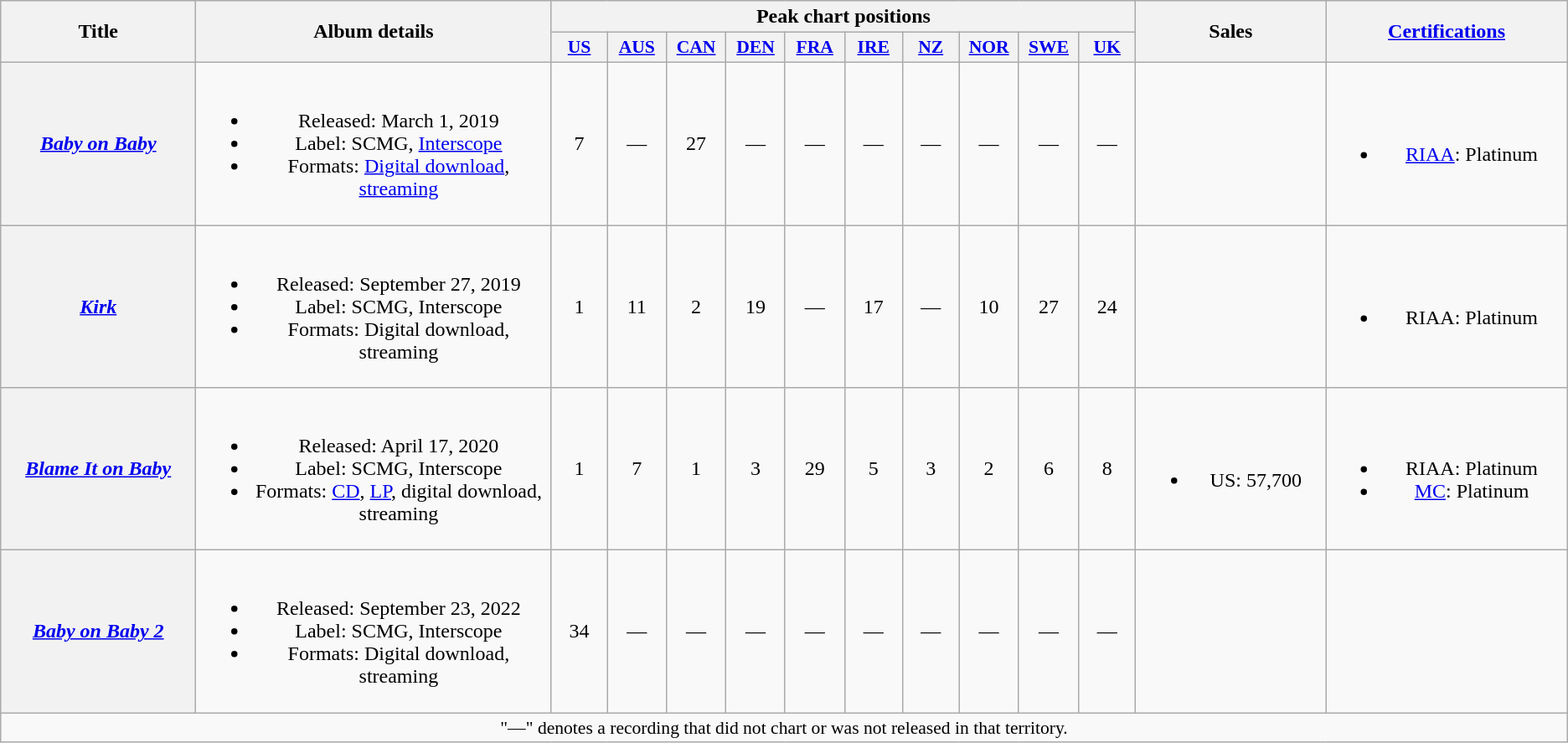<table class="wikitable plainrowheaders" style="text-align:center;">
<tr>
<th scope="col" rowspan="2" style="width:11em;">Title</th>
<th scope="col" rowspan="2" style="width:20em;">Album details</th>
<th scope="col" colspan="10">Peak chart positions</th>
<th scope="col" rowspan="2" style="width:10em;">Sales</th>
<th scope="col" rowspan="2" style="width:13em;"><a href='#'>Certifications</a></th>
</tr>
<tr>
<th scope="col" style="width:3em;font-size:90%;"><a href='#'>US</a><br></th>
<th scope="col" style="width:3em;font-size:90%;"><a href='#'>AUS</a><br></th>
<th scope="col" style="width:3em;font-size:90%;"><a href='#'>CAN</a><br></th>
<th scope="col" style="width:3em;font-size:90%;"><a href='#'>DEN</a><br></th>
<th scope="col" style="width:3em;font-size:90%;"><a href='#'>FRA</a><br></th>
<th scope="col" style="width:3em;font-size:90%;"><a href='#'>IRE</a><br></th>
<th scope="col" style="width:3em;font-size:90%;"><a href='#'>NZ</a><br></th>
<th scope="col" style="width:3em;font-size:90%;"><a href='#'>NOR</a><br></th>
<th scope="col" style="width:3em;font-size:90%;"><a href='#'>SWE</a><br></th>
<th scope="col" style="width:3em;font-size:90%;"><a href='#'>UK</a><br></th>
</tr>
<tr>
<th scope="row"><em><a href='#'>Baby on Baby</a></em></th>
<td><br><ul><li>Released: March 1, 2019</li><li>Label: SCMG, <a href='#'>Interscope</a></li><li>Formats: <a href='#'>Digital download</a>, <a href='#'>streaming</a></li></ul></td>
<td>7</td>
<td>—</td>
<td>27</td>
<td>—</td>
<td>—</td>
<td>—</td>
<td>—</td>
<td>—</td>
<td>—</td>
<td>—</td>
<td></td>
<td><br><ul><li><a href='#'>RIAA</a>: Platinum</li></ul></td>
</tr>
<tr>
<th scope="row"><em><a href='#'>Kirk</a></em></th>
<td><br><ul><li>Released: September 27, 2019</li><li>Label: SCMG, Interscope</li><li>Formats: Digital download, streaming</li></ul></td>
<td>1</td>
<td>11</td>
<td>2</td>
<td>19</td>
<td>—</td>
<td>17</td>
<td>—</td>
<td>10</td>
<td>27</td>
<td>24</td>
<td></td>
<td><br><ul><li>RIAA: Platinum</li></ul></td>
</tr>
<tr>
<th scope="row"><em><a href='#'>Blame It on Baby</a></em></th>
<td><br><ul><li>Released: April 17, 2020</li><li>Label: SCMG, Interscope</li><li>Formats: <a href='#'>CD</a>, <a href='#'>LP</a>, digital download, streaming</li></ul></td>
<td>1</td>
<td>7</td>
<td>1</td>
<td>3</td>
<td>29</td>
<td>5</td>
<td>3</td>
<td>2</td>
<td>6</td>
<td>8</td>
<td><br><ul><li>US: 57,700</li></ul></td>
<td><br><ul><li>RIAA: Platinum</li><li><a href='#'>MC</a>: Platinum</li></ul></td>
</tr>
<tr>
<th scope="row"><em><a href='#'>Baby on Baby 2</a></em></th>
<td><br><ul><li>Released: September 23, 2022</li><li>Label: SCMG, Interscope</li><li>Formats: Digital download, streaming</li></ul></td>
<td>34</td>
<td>—</td>
<td>—</td>
<td>—</td>
<td>—</td>
<td>—</td>
<td>—</td>
<td>—</td>
<td>—</td>
<td>—</td>
<td></td>
<td></td>
</tr>
<tr>
<td colspan="14" style="font-size:90%">"—" denotes a recording that did not chart or was not released in that territory.</td>
</tr>
</table>
